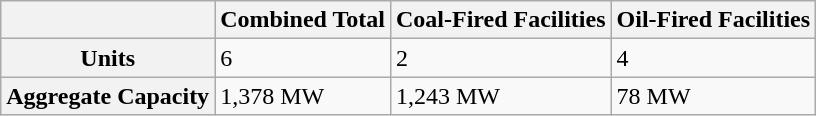<table class="wikitable">
<tr>
<th></th>
<th>Combined Total</th>
<th>Coal-Fired Facilities</th>
<th>Oil-Fired Facilities</th>
</tr>
<tr>
<th>Units</th>
<td>6</td>
<td>2</td>
<td>4</td>
</tr>
<tr>
<th>Aggregate Capacity</th>
<td>1,378 MW</td>
<td>1,243 MW</td>
<td>78 MW</td>
</tr>
</table>
